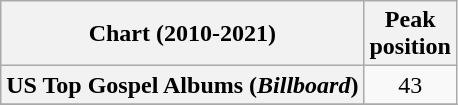<table class="wikitable sortable plainrowheaders" style="text-align:center">
<tr>
<th scope="col">Chart (2010-2021)</th>
<th scope="col">Peak<br>position</th>
</tr>
<tr>
<th scope="row">US Top Gospel Albums (<em>Billboard</em>)</th>
<td align="center">43</td>
</tr>
<tr>
</tr>
</table>
